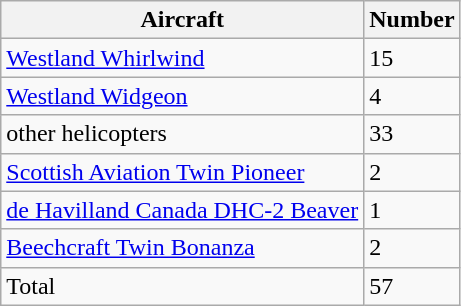<table class="wikitable">
<tr>
<th>Aircraft</th>
<th>Number</th>
</tr>
<tr>
<td><a href='#'>Westland Whirlwind</a></td>
<td>15</td>
</tr>
<tr>
<td><a href='#'>Westland Widgeon</a></td>
<td>4</td>
</tr>
<tr>
<td>other helicopters</td>
<td>33</td>
</tr>
<tr>
<td><a href='#'>Scottish Aviation Twin Pioneer</a></td>
<td>2</td>
</tr>
<tr>
<td><a href='#'>de Havilland Canada DHC-2 Beaver</a></td>
<td>1</td>
</tr>
<tr>
<td><a href='#'>Beechcraft Twin Bonanza</a></td>
<td>2</td>
</tr>
<tr>
<td>Total</td>
<td>57</td>
</tr>
</table>
